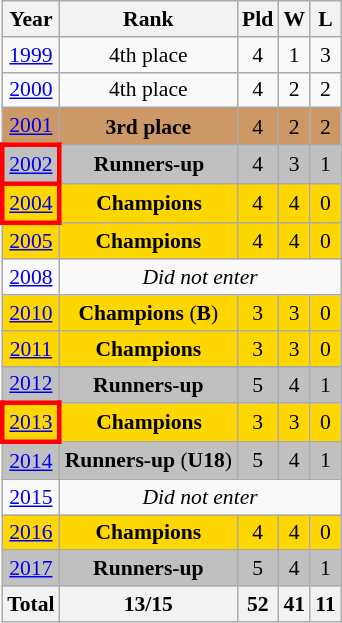<table class="wikitable" style="text-align: center;font-size:90%;">
<tr>
<th>Year</th>
<th>Rank</th>
<th>Pld</th>
<th>W</th>
<th>L</th>
</tr>
<tr>
<td> <a href='#'>1999</a></td>
<td>4th place</td>
<td>4</td>
<td>1</td>
<td>3</td>
</tr>
<tr>
<td> <a href='#'>2000</a></td>
<td>4th place</td>
<td>4</td>
<td>2</td>
<td>2</td>
</tr>
<tr bgcolor="#cc9966">
<td> <a href='#'>2001</a></td>
<td><strong>3rd place</strong></td>
<td>4</td>
<td>2</td>
<td>2</td>
</tr>
<tr bgcolor=silver>
<td style="border: 3px solid red"> <a href='#'>2002</a></td>
<td><strong>Runners-up</strong></td>
<td>4</td>
<td>3</td>
<td>1</td>
</tr>
<tr bgcolor=gold>
<td style="border: 3px solid red"> <a href='#'>2004</a></td>
<td><strong>Champions</strong></td>
<td>4</td>
<td>4</td>
<td>0</td>
</tr>
<tr bgcolor=gold>
<td> <a href='#'>2005</a></td>
<td><strong>Champions</strong></td>
<td>4</td>
<td>4</td>
<td>0</td>
</tr>
<tr>
<td> <a href='#'>2008</a></td>
<td colspan=4><em>Did not enter</em></td>
</tr>
<tr bgcolor=gold>
<td> <a href='#'>2010</a></td>
<td><strong>Champions</strong> (<strong>B</strong>)</td>
<td>3</td>
<td>3</td>
<td>0</td>
</tr>
<tr bgcolor=gold>
<td> <a href='#'>2011</a></td>
<td><strong>Champions</strong></td>
<td>3</td>
<td>3</td>
<td>0</td>
</tr>
<tr bgcolor=silver>
<td> <a href='#'>2012</a></td>
<td><strong>Runners-up</strong></td>
<td>5</td>
<td>4</td>
<td>1</td>
</tr>
<tr bgcolor=gold>
<td style="border: 3px solid red"> <a href='#'>2013</a></td>
<td><strong>Champions</strong></td>
<td>3</td>
<td>3</td>
<td>0</td>
</tr>
<tr bgcolor=silver>
<td> <a href='#'>2014</a></td>
<td><strong>Runners-up</strong> (<strong>U18</strong>)</td>
<td>5</td>
<td>4</td>
<td>1</td>
</tr>
<tr>
<td> <a href='#'>2015</a></td>
<td colspan=4><em>Did not enter</em></td>
</tr>
<tr bgcolor=gold>
<td> <a href='#'>2016</a></td>
<td><strong>Champions</strong></td>
<td>4</td>
<td>4</td>
<td>0</td>
</tr>
<tr bgcolor=silver>
<td> <a href='#'>2017</a></td>
<td><strong>Runners-up</strong></td>
<td>5</td>
<td>4</td>
<td>1</td>
</tr>
<tr>
<th>Total</th>
<th>13/15</th>
<th>52</th>
<th>41</th>
<th>11</th>
</tr>
</table>
